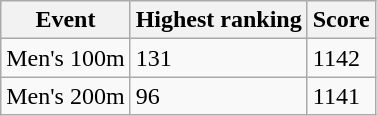<table class="wikitable">
<tr>
<th>Event</th>
<th>Highest ranking</th>
<th>Score</th>
</tr>
<tr>
<td>Men's 100m</td>
<td>131</td>
<td>1142</td>
</tr>
<tr>
<td>Men's 200m</td>
<td>96</td>
<td>1141</td>
</tr>
</table>
